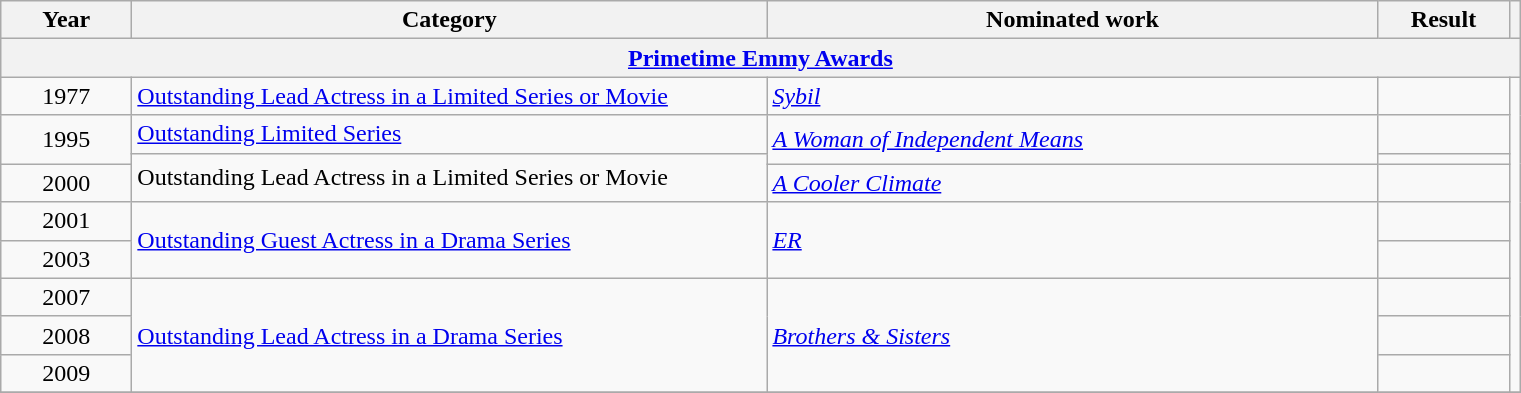<table class=wikitable>
<tr>
<th scope="col" style="width:5em;">Year</th>
<th scope="col" style="width:26em;">Category</th>
<th scope="col" style="width:25em;">Nominated work</th>
<th scope="col" style="width:5em;">Result</th>
<th></th>
</tr>
<tr>
<th colspan=5><a href='#'>Primetime Emmy Awards</a></th>
</tr>
<tr>
<td style="text-align:center;">1977</td>
<td><a href='#'>Outstanding Lead Actress in a Limited Series or Movie</a></td>
<td><em><a href='#'>Sybil</a></em></td>
<td></td>
<td rowspan=9></td>
</tr>
<tr>
<td rowspan=2, style="text-align:center;">1995</td>
<td><a href='#'>Outstanding Limited Series</a></td>
<td rowspan=2><em><a href='#'>A Woman of Independent Means</a></em></td>
<td></td>
</tr>
<tr>
<td rowspan=2>Outstanding Lead Actress in a Limited Series or Movie</td>
<td></td>
</tr>
<tr>
<td style="text-align:center;">2000</td>
<td><em><a href='#'>A Cooler Climate</a></em></td>
<td></td>
</tr>
<tr>
<td style="text-align:center;">2001</td>
<td rowspan=2><a href='#'>Outstanding Guest Actress in a Drama Series</a></td>
<td rowspan=2><em><a href='#'>ER</a></em></td>
<td></td>
</tr>
<tr>
<td style="text-align:center;">2003</td>
<td></td>
</tr>
<tr>
<td style="text-align:center;">2007</td>
<td rowspan=3><a href='#'>Outstanding Lead Actress in a Drama Series</a></td>
<td rowspan=3><em><a href='#'>Brothers & Sisters</a></em></td>
<td></td>
</tr>
<tr>
<td style="text-align:center;">2008</td>
<td></td>
</tr>
<tr>
<td style="text-align:center;">2009</td>
<td></td>
</tr>
<tr>
</tr>
</table>
